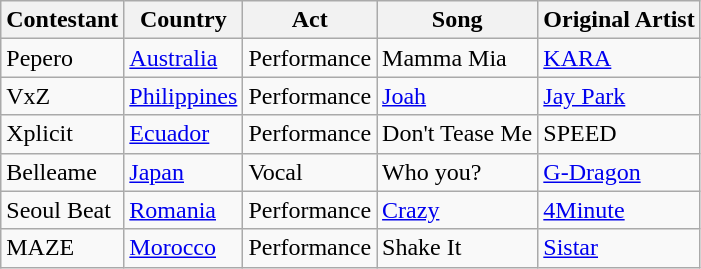<table class="wikitable">
<tr>
<th>Contestant</th>
<th>Country</th>
<th>Act</th>
<th>Song</th>
<th>Original Artist</th>
</tr>
<tr>
<td>Pepero</td>
<td><a href='#'>Australia</a></td>
<td>Performance</td>
<td>Mamma Mia</td>
<td><a href='#'>KARA</a></td>
</tr>
<tr>
<td>VxZ</td>
<td><a href='#'>Philippines</a></td>
<td>Performance</td>
<td><a href='#'>Joah</a></td>
<td><a href='#'>Jay Park</a></td>
</tr>
<tr>
<td>Xplicit</td>
<td><a href='#'>Ecuador</a></td>
<td>Performance</td>
<td>Don't Tease Me</td>
<td>SPEED</td>
</tr>
<tr>
<td>Belleame</td>
<td><a href='#'>Japan</a></td>
<td>Vocal</td>
<td>Who you?</td>
<td><a href='#'>G-Dragon</a></td>
</tr>
<tr>
<td>Seoul Beat</td>
<td><a href='#'>Romania</a></td>
<td>Performance</td>
<td><a href='#'>Crazy</a></td>
<td><a href='#'>4Minute</a></td>
</tr>
<tr>
<td>MAZE</td>
<td><a href='#'>Morocco</a></td>
<td>Performance</td>
<td>Shake It</td>
<td><a href='#'>Sistar</a></td>
</tr>
</table>
